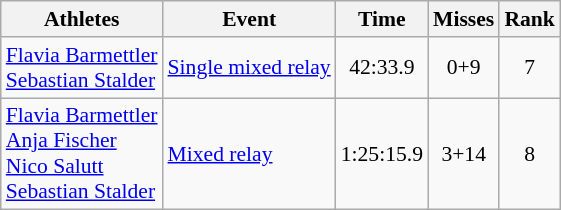<table class="wikitable" style="font-size:90%">
<tr>
<th>Athletes</th>
<th>Event</th>
<th>Time</th>
<th>Misses</th>
<th>Rank</th>
</tr>
<tr align=center>
<td align=left><a href='#'>Flavia Barmettler</a><br><a href='#'>Sebastian Stalder</a></td>
<td align=left><a href='#'>Single mixed relay</a></td>
<td>42:33.9</td>
<td>0+9</td>
<td>7</td>
</tr>
<tr align=center>
<td align=left><a href='#'>Flavia Barmettler</a><br><a href='#'>Anja Fischer</a><br><a href='#'>Nico Salutt</a><br><a href='#'>Sebastian Stalder</a></td>
<td align=left><a href='#'>Mixed relay</a></td>
<td>1:25:15.9</td>
<td>3+14</td>
<td>8</td>
</tr>
</table>
